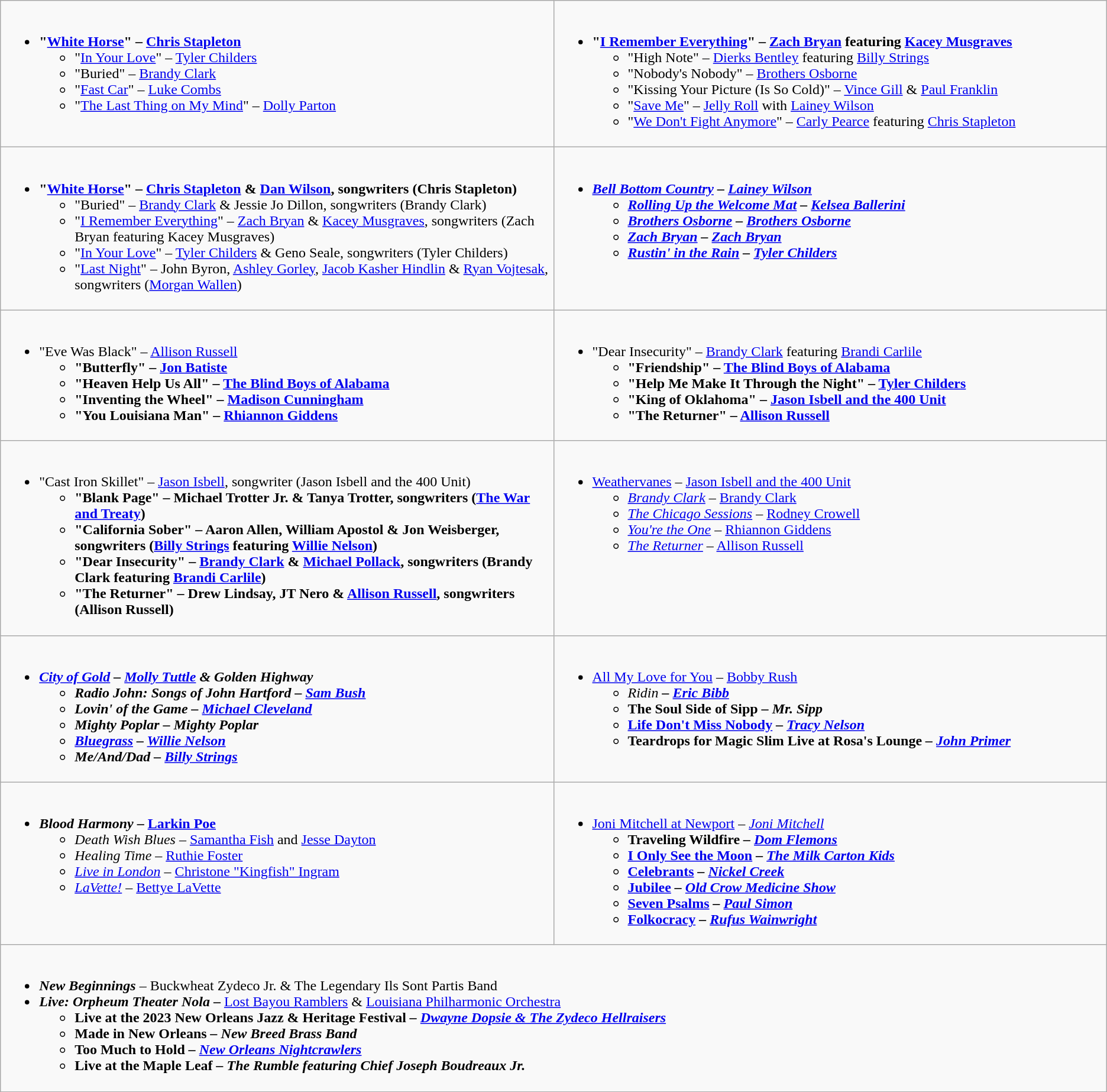<table class="wikitable">
<tr>
<td style="vertical-align:top;" width="50%"><br><ul><li><strong>"<a href='#'>White Horse</a>" – <a href='#'>Chris Stapleton</a></strong><ul><li>"<a href='#'>In Your Love</a>" – <a href='#'>Tyler Childers</a></li><li>"Buried" – <a href='#'>Brandy Clark</a></li><li>"<a href='#'>Fast Car</a>" – <a href='#'>Luke Combs</a></li><li>"<a href='#'>The Last Thing on My Mind</a>" – <a href='#'>Dolly Parton</a></li></ul></li></ul></td>
<td style="vertical-align:top;" width="50%"><br><ul><li><strong>"<a href='#'>I Remember Everything</a>" – <a href='#'>Zach Bryan</a> featuring <a href='#'>Kacey Musgraves</a></strong><ul><li>"High Note" – <a href='#'>Dierks Bentley</a> featuring <a href='#'>Billy Strings</a></li><li>"Nobody's Nobody" – <a href='#'>Brothers Osborne</a></li><li>"Kissing Your Picture (Is So Cold)" – <a href='#'>Vince Gill</a> & <a href='#'>Paul Franklin</a></li><li>"<a href='#'>Save Me</a>" – <a href='#'>Jelly Roll</a> with <a href='#'>Lainey Wilson</a></li><li>"<a href='#'>We Don't Fight Anymore</a>" – <a href='#'>Carly Pearce</a> featuring <a href='#'>Chris Stapleton</a></li></ul></li></ul></td>
</tr>
<tr>
<td style="vertical-align:top;" width="50%"><br><ul><li><strong>"<a href='#'>White Horse</a>" – <a href='#'>Chris Stapleton</a> & <a href='#'>Dan Wilson</a>, songwriters (Chris Stapleton)</strong><ul><li>"Buried" – <a href='#'>Brandy Clark</a> & Jessie Jo Dillon, songwriters (Brandy Clark)</li><li>"<a href='#'>I Remember Everything</a>" – <a href='#'>Zach Bryan</a> & <a href='#'>Kacey Musgraves</a>, songwriters (Zach Bryan featuring Kacey Musgraves)</li><li>"<a href='#'>In Your Love</a>" – <a href='#'>Tyler Childers</a> & Geno Seale, songwriters (Tyler Childers)</li><li>"<a href='#'>Last Night</a>" – John Byron, <a href='#'>Ashley Gorley</a>, <a href='#'>Jacob Kasher Hindlin</a> & <a href='#'>Ryan Vojtesak</a>, songwriters (<a href='#'>Morgan Wallen</a>)</li></ul></li></ul></td>
<td style="vertical-align:top;" width="50%"><br><ul><li><strong><em><a href='#'>Bell Bottom Country</a><em> – <a href='#'>Lainey Wilson</a><strong><ul><li></em><a href='#'>Rolling Up the Welcome Mat</a><em> – <a href='#'>Kelsea Ballerini</a></li><li></em><a href='#'>Brothers Osborne</a><em> – <a href='#'>Brothers Osborne</a></li><li></em><a href='#'>Zach Bryan</a><em> – <a href='#'>Zach Bryan</a></li><li></em><a href='#'>Rustin' in the Rain</a><em> – <a href='#'>Tyler Childers</a></li></ul></li></ul></td>
</tr>
<tr>
<td style="vertical-align:top;" width="50%"><br><ul><li></strong>"Eve Was Black" – <a href='#'>Allison Russell</a><strong><ul><li>"Butterfly" – <a href='#'>Jon Batiste</a></li><li>"Heaven Help Us All" – <a href='#'>The Blind Boys of Alabama</a></li><li>"Inventing the Wheel" – <a href='#'>Madison Cunningham</a></li><li>"You Louisiana Man" – <a href='#'>Rhiannon Giddens</a></li></ul></li></ul></td>
<td style="vertical-align:top;" width="50%"><br><ul><li></strong>"Dear Insecurity" – <a href='#'>Brandy Clark</a> featuring <a href='#'>Brandi Carlile</a><strong><ul><li>"Friendship" – <a href='#'>The Blind Boys of Alabama</a></li><li>"Help Me Make It Through the Night" – <a href='#'>Tyler Childers</a></li><li>"King of Oklahoma" – <a href='#'>Jason Isbell and the 400 Unit</a></li><li>"The Returner" – <a href='#'>Allison Russell</a></li></ul></li></ul></td>
</tr>
<tr>
<td style="vertical-align:top;" width="50%"><br><ul><li></strong>"Cast Iron Skillet" – <a href='#'>Jason Isbell</a>, songwriter (Jason Isbell and the 400 Unit)<strong><ul><li>"Blank Page" – Michael Trotter Jr. & Tanya Trotter, songwriters (<a href='#'>The War and Treaty</a>)</li><li>"California Sober" – Aaron Allen, William Apostol & Jon Weisberger, songwriters (<a href='#'>Billy Strings</a> featuring <a href='#'>Willie Nelson</a>)</li><li>"Dear Insecurity" – <a href='#'>Brandy Clark</a> & <a href='#'>Michael Pollack</a>, songwriters (Brandy Clark featuring <a href='#'>Brandi Carlile</a>)</li><li>"The Returner" – Drew Lindsay, JT Nero & <a href='#'>Allison Russell</a>, songwriters (Allison Russell)</li></ul></li></ul></td>
<td style="vertical-align:top;" width="50%"><br><ul><li></em></strong><a href='#'>Weathervanes</a></em> – <a href='#'>Jason Isbell and the 400 Unit</a></strong><ul><li><em><a href='#'>Brandy Clark</a></em> – <a href='#'>Brandy Clark</a></li><li><em><a href='#'>The Chicago Sessions</a></em> – <a href='#'>Rodney Crowell</a></li><li><em><a href='#'>You're the One</a></em> – <a href='#'>Rhiannon Giddens</a></li><li><em><a href='#'>The Returner</a></em> – <a href='#'>Allison Russell</a></li></ul></li></ul></td>
</tr>
<tr>
<td style="vertical-align:top;" width="50%"><br><ul><li><strong><em><a href='#'>City of Gold</a><em> – <a href='#'>Molly Tuttle</a> & Golden Highway<strong><ul><li></em>Radio John: Songs of John Hartford<em> – <a href='#'>Sam Bush</a></li><li></em>Lovin' of the Game<em> – <a href='#'>Michael Cleveland</a></li><li></em>Mighty Poplar<em> – Mighty Poplar</li><li></em><a href='#'>Bluegrass</a><em> – <a href='#'>Willie Nelson</a></li><li></em>Me/And/Dad<em> – <a href='#'>Billy Strings</a></li></ul></li></ul></td>
<td style="vertical-align:top;" width="50%"><br><ul><li></em></strong><a href='#'>All My Love for You</a></em> – <a href='#'>Bobby Rush</a></strong><ul><li><em>Ridin<strong> – <a href='#'>Eric Bibb</a></li><li></em>The Soul Side of Sipp<em> – Mr. Sipp</li><li></em><a href='#'>Life Don't Miss Nobody</a><em> – <a href='#'>Tracy Nelson</a></li><li></em>Teardrops for Magic Slim Live at Rosa's Lounge<em> – <a href='#'>John Primer</a></li></ul></li></ul></td>
</tr>
<tr>
<td style="vertical-align:top;" width="50%"><br><ul><li><strong><em>Blood Harmony</em> – <a href='#'>Larkin Poe</a></strong><ul><li><em>Death Wish Blues</em> – <a href='#'>Samantha Fish</a> and <a href='#'>Jesse Dayton</a></li><li><em>Healing Time</em> – <a href='#'>Ruthie Foster</a></li><li><em><a href='#'>Live in London</a></em> – <a href='#'>Christone "Kingfish" Ingram</a></li><li><em><a href='#'>LaVette!</a></em> – <a href='#'>Bettye LaVette</a></li></ul></li></ul></td>
<td style="vertical-align:top;" width="50%"><br><ul><li></em></strong><a href='#'>Joni Mitchell at Newport</a><em> – <a href='#'>Joni Mitchell</a><strong><ul><li></em>Traveling Wildfire<em> – <a href='#'>Dom Flemons</a></li><li></em><a href='#'>I Only See the Moon</a><em> – <a href='#'>The Milk Carton Kids</a></li><li></em><a href='#'>Celebrants</a><em> – <a href='#'>Nickel Creek</a></li><li></em><a href='#'>Jubilee</a><em> – <a href='#'>Old Crow Medicine Show</a></li><li></em><a href='#'>Seven Psalms</a><em> – <a href='#'>Paul Simon</a></li><li></em><a href='#'>Folkocracy</a><em> – <a href='#'>Rufus Wainwright</a></li></ul></li></ul></td>
</tr>
<tr>
<td colspan=2 style="vertical-align:top;" width="50%"><br><ul><li><strong><em>New Beginnings</em></strong> – </strong>Buckwheat Zydeco Jr. & The Legendary Ils Sont Partis Band<strong></li><li><strong><em>Live: Orpheum Theater Nola</em></strong> – </strong><a href='#'>Lost Bayou Ramblers</a> & <a href='#'>Louisiana Philharmonic Orchestra</a><strong><ul><li></em>Live at the 2023 New Orleans Jazz & Heritage Festival<em> – <a href='#'>Dwayne Dopsie & The Zydeco Hellraisers</a></li><li></em>Made in New Orleans<em> – New Breed Brass Band</li><li></em>Too Much to Hold<em> – <a href='#'>New Orleans Nightcrawlers</a></li><li></em>Live at the Maple Leaf<em> – The Rumble featuring Chief Joseph Boudreaux Jr.</li></ul></li></ul></td>
</tr>
</table>
